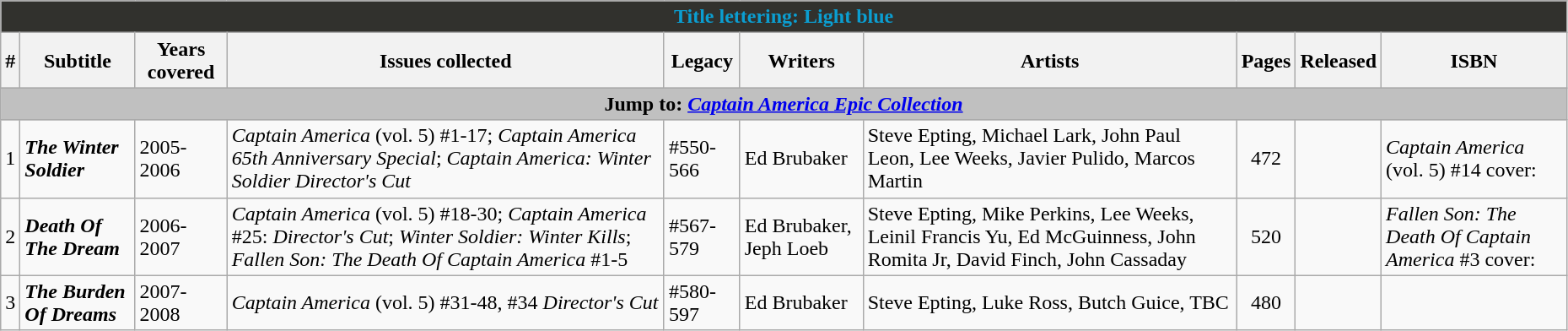<table class="wikitable sortable" width=98%>
<tr>
<th colspan=10 style="background-color: #31312D; color: #0B9ED1;">Title lettering: Light blue</th>
</tr>
<tr>
<th class="unsortable">#</th>
<th class="unsortable">Subtitle</th>
<th>Years covered</th>
<th class="unsortable">Issues collected</th>
<th>Legacy</th>
<th class="unsortable">Writers</th>
<th class="unsortable">Artists</th>
<th class="unsortable">Pages</th>
<th>Released</th>
<th class="unsortable">ISBN</th>
</tr>
<tr>
<th colspan=10 style="background-color: silver;">Jump to: <a href='#'><em>Captain America</em> <em>Epic Collection</em></a></th>
</tr>
<tr>
<td>1</td>
<td><strong><em>The Winter Soldier</em></strong></td>
<td>2005-2006</td>
<td><em>Captain America</em> (vol. 5) #1-17; <em>Captain America 65th Anniversary Special</em>; <em>Captain America: Winter Soldier Director's Cut</em></td>
<td>#550-566</td>
<td>Ed Brubaker</td>
<td>Steve Epting, Michael Lark, John Paul Leon, Lee Weeks, Javier Pulido, Marcos Martin</td>
<td style="text-align: center;">472</td>
<td></td>
<td><em>Captain America</em> (vol. 5) #14 cover: </td>
</tr>
<tr>
<td>2</td>
<td><strong><em>Death Of The Dream</em></strong></td>
<td>2006-2007</td>
<td><em>Captain America</em> (vol. 5) #18-30; <em>Captain America</em> #25: <em>Director's Cut</em>; <em>Winter Soldier: Winter Kills</em>; <em>Fallen Son: The Death Of Captain America</em> #1-5</td>
<td>#567-579</td>
<td>Ed Brubaker, Jeph Loeb</td>
<td>Steve Epting, Mike Perkins, Lee Weeks, Leinil Francis Yu, Ed McGuinness, John Romita Jr, David Finch, John Cassaday</td>
<td style="text-align: center;">520</td>
<td></td>
<td><em>Fallen Son: The Death Of Captain America</em> #3 cover: </td>
</tr>
<tr>
<td>3</td>
<td><strong><em>The Burden Of Dreams</em></strong></td>
<td>2007-2008</td>
<td><em>Captain America</em> (vol. 5) #31-48, #34 <em>Director's Cut</em></td>
<td>#580-597</td>
<td>Ed Brubaker</td>
<td>Steve Epting, Luke Ross, Butch Guice, TBC</td>
<td style="text-align: center;">480</td>
<td></td>
<td></td>
</tr>
</table>
